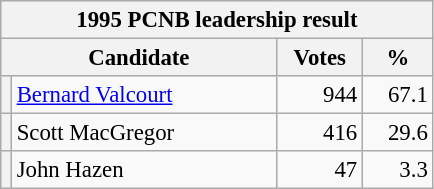<table class="wikitable" style="font-size: 95%;">
<tr style="background-color:#E9E9E9">
<th colspan="4">1995 PCNB leadership result</th>
</tr>
<tr style="background-color:#E9E9E9">
<th colspan="2" style="width: 170px">Candidate</th>
<th style="width: 50px">Votes</th>
<th style="width: 40px">%</th>
</tr>
<tr>
<th></th>
<td style="width: 170px"><a href='#'>Bernard Valcourt</a></td>
<td align="right">944</td>
<td align="right">67.1</td>
</tr>
<tr>
<th></th>
<td style="width: 170px">Scott MacGregor</td>
<td align="right">416</td>
<td align="right">29.6</td>
</tr>
<tr>
<th></th>
<td style="width: 170px">John Hazen</td>
<td align="right">47</td>
<td align="right">3.3</td>
</tr>
</table>
